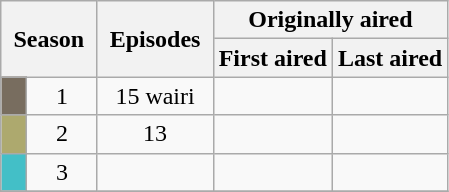<table class="wikitable plainrowheaders" style="text-align:center;">
<tr>
<th scope="col" style="padding:0 8px;" colspan="2" rowspan="2">Season</th>
<th scope="col" style="padding:0 8px;" rowspan="2">Episodes</th>
<th scope="col" colspan="2">Originally aired</th>
</tr>
<tr>
<th>First aired</th>
<th>Last aired</th>
</tr>
<tr>
<td scope="row" style="background:#786D5F; color:black; width:10px;"></td>
<td>1</td>
<td>15 wairi</td>
<td></td>
<td></td>
</tr>
<tr>
<td scope="row" style="background:#ADA96E; color:black; width:10px;"></td>
<td>2</td>
<td>13</td>
<td></td>
<td></td>
</tr>
<tr>
<td scope="row" style="background:#43BFC7; color:black; width:10px;"></td>
<td>3</td>
<td></td>
<td></td>
<td></td>
</tr>
<tr>
</tr>
</table>
